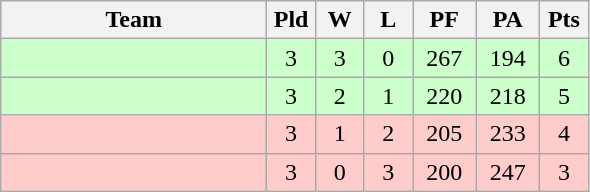<table class="wikitable" style="text-align:center;">
<tr>
<th width=170>Team</th>
<th width=25>Pld</th>
<th width=25>W</th>
<th width=25>L</th>
<th width=35>PF</th>
<th width=35>PA</th>
<th width=25>Pts</th>
</tr>
<tr bgcolor=#ccffcc>
<td align="left"></td>
<td>3</td>
<td>3</td>
<td>0</td>
<td>267</td>
<td>194</td>
<td>6</td>
</tr>
<tr bgcolor=#ccffcc>
<td align="left"></td>
<td>3</td>
<td>2</td>
<td>1</td>
<td>220</td>
<td>218</td>
<td>5</td>
</tr>
<tr bgcolor=#ffcccc>
<td align="left"></td>
<td>3</td>
<td>1</td>
<td>2</td>
<td>205</td>
<td>233</td>
<td>4</td>
</tr>
<tr bgcolor=#ffcccc>
<td align="left"></td>
<td>3</td>
<td>0</td>
<td>3</td>
<td>200</td>
<td>247</td>
<td>3</td>
</tr>
</table>
